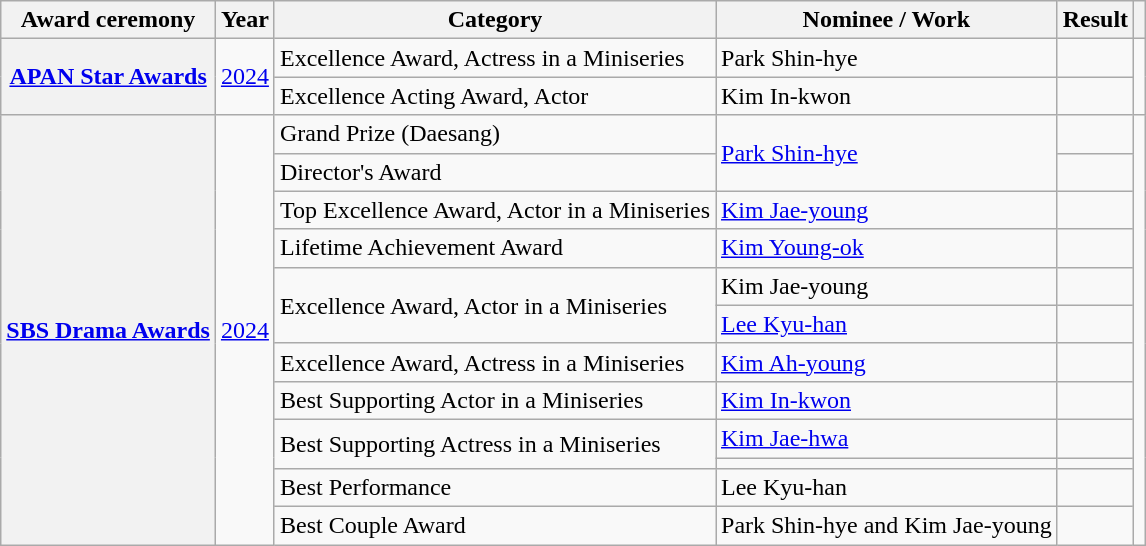<table class="wikitable plainrowheaders sortable">
<tr>
<th scope="col">Award ceremony</th>
<th scope="col">Year</th>
<th scope="col">Category</th>
<th scope="col">Nominee / Work</th>
<th scope="col">Result</th>
<th scope="col" class="unsortable"></th>
</tr>
<tr>
<th scope="row" rowspan="2"><a href='#'>APAN Star Awards</a></th>
<td rowspan="2" style="text-align:center"><a href='#'>2024</a></td>
<td>Excellence Award, Actress in a Miniseries</td>
<td>Park Shin-hye</td>
<td></td>
<td rowspan="2" style="text-align:center"></td>
</tr>
<tr>
<td>Excellence Acting Award, Actor</td>
<td>Kim In-kwon</td>
<td></td>
</tr>
<tr>
<th scope="row" rowspan="12"><a href='#'>SBS Drama Awards</a></th>
<td rowspan="12" style="text-align:center"><a href='#'>2024</a></td>
<td>Grand Prize (Daesang)</td>
<td rowspan="2"><a href='#'>Park Shin-hye</a></td>
<td></td>
<td rowspan="12" style="text-align:center"></td>
</tr>
<tr>
<td>Director's Award</td>
<td></td>
</tr>
<tr>
<td>Top Excellence Award, Actor in a Miniseries</td>
<td><a href='#'>Kim Jae-young</a></td>
<td></td>
</tr>
<tr>
<td>Lifetime Achievement Award</td>
<td><a href='#'>Kim Young-ok</a></td>
<td></td>
</tr>
<tr>
<td rowspan="2">Excellence Award, Actor in a Miniseries</td>
<td>Kim Jae-young</td>
<td></td>
</tr>
<tr>
<td><a href='#'>Lee Kyu-han</a></td>
<td></td>
</tr>
<tr>
<td>Excellence Award, Actress in a Miniseries</td>
<td><a href='#'>Kim Ah-young</a></td>
<td></td>
</tr>
<tr>
<td>Best Supporting Actor in a Miniseries</td>
<td><a href='#'>Kim In-kwon</a></td>
<td></td>
</tr>
<tr>
<td rowspan="2">Best Supporting Actress in a Miniseries</td>
<td><a href='#'>Kim Jae-hwa</a></td>
<td></td>
</tr>
<tr>
<td></td>
<td></td>
</tr>
<tr>
<td>Best Performance</td>
<td>Lee Kyu-han</td>
<td></td>
</tr>
<tr>
<td>Best Couple Award</td>
<td>Park Shin-hye and Kim Jae-young</td>
<td></td>
</tr>
</table>
